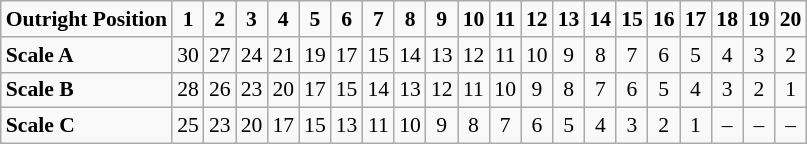<table class="wikitable" border="1" style="font-size: 90%;">
<tr style="font-weight:bold"  valign="bottom">
<td Height="12.75">Outright Position</td>
<td width="14.25" align="center">1</td>
<td width="14.25" align="center">2</td>
<td width="14.25" align="center">3</td>
<td width="14.25" align="center">4</td>
<td width="14.25" align="center">5</td>
<td width="14.25" align="center">6</td>
<td width="14.25" align="center">7</td>
<td width="14.25" align="center">8</td>
<td width="14.25" align="center">9</td>
<td width="14.25" align="center">10</td>
<td width="14.25" align="center">11</td>
<td width="14.25" align="center">12</td>
<td width="14.25" align="center">13</td>
<td width="14.25" align="center">14</td>
<td width="14.25" align="center">15</td>
<td width="14.25" align="center">16</td>
<td width="14.25" align="center">17</td>
<td width="14.25" align="center">18</td>
<td width="14.25" align="center">19</td>
<td width="14.25" align="center">20</td>
</tr>
<tr valign="bottom">
<td style="font-weight:bold" Height="12.75">Scale A</td>
<td align="center">30</td>
<td align="center">27</td>
<td align="center">24</td>
<td align="center">21</td>
<td align="center">19</td>
<td align="center">17</td>
<td align="center">15</td>
<td align="center">14</td>
<td align="center">13</td>
<td align="center">12</td>
<td align="center">11</td>
<td align="center">10</td>
<td align="center">9</td>
<td align="center">8</td>
<td align="center">7</td>
<td align="center">6</td>
<td align="center">5</td>
<td align="center">4</td>
<td align="center">3</td>
<td align="center">2</td>
</tr>
<tr valign="bottom">
<td style="font-weight:bold" Height="12.75">Scale B</td>
<td align="center">28</td>
<td align="center">26</td>
<td align="center">23</td>
<td align="center">20</td>
<td align="center">17</td>
<td align="center">15</td>
<td align="center">14</td>
<td align="center">13</td>
<td align="center">12</td>
<td align="center">11</td>
<td align="center">10</td>
<td align="center">9</td>
<td align="center">8</td>
<td align="center">7</td>
<td align="center">6</td>
<td align="center">5</td>
<td align="center">4</td>
<td align="center">3</td>
<td align="center">2</td>
<td align="center">1</td>
</tr>
<tr valign="bottom">
<td style="font-weight:bold" Height="12.75">Scale C</td>
<td align="center">25</td>
<td align="center">23</td>
<td align="center">20</td>
<td align="center">17</td>
<td align="center">15</td>
<td align="center">13</td>
<td align="center">11</td>
<td align="center">10</td>
<td align="center">9</td>
<td align="center">8</td>
<td align="center">7</td>
<td align="center">6</td>
<td align="center">5</td>
<td align="center">4</td>
<td align="center">3</td>
<td align="center">2</td>
<td align="center">1</td>
<td align="center">–</td>
<td align="center">–</td>
<td align="center">–</td>
</tr>
</table>
